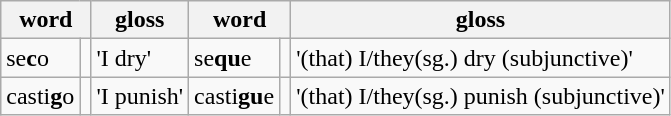<table class="wikitable">
<tr>
<th colspan="2">word</th>
<th>gloss</th>
<th colspan="2">word</th>
<th>gloss</th>
</tr>
<tr>
<td>se<strong>c</strong>o</td>
<td></td>
<td>'I dry'</td>
<td>se<strong>qu</strong>e</td>
<td></td>
<td>'(that) I/they(sg.) dry (subjunctive)'</td>
</tr>
<tr>
<td>casti<strong>g</strong>o</td>
<td></td>
<td>'I punish'</td>
<td>casti<strong>gu</strong>e</td>
<td></td>
<td>'(that) I/they(sg.) punish (subjunctive)'</td>
</tr>
</table>
